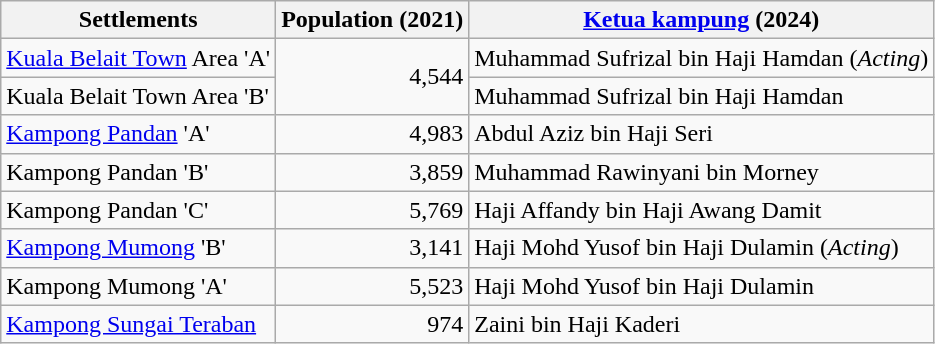<table class="wikitable">
<tr>
<th>Settlements</th>
<th>Population (2021)</th>
<th><a href='#'>Ketua kampung</a> (2024)</th>
</tr>
<tr>
<td><a href='#'>Kuala Belait Town</a> Area 'A'</td>
<td rowspan="2" align="right">4,544</td>
<td>Muhammad Sufrizal bin Haji Hamdan (<em>Acting</em>)</td>
</tr>
<tr>
<td>Kuala Belait Town Area 'B'</td>
<td>Muhammad Sufrizal bin Haji Hamdan</td>
</tr>
<tr>
<td><a href='#'>Kampong Pandan</a> 'A'</td>
<td align="right">4,983</td>
<td>Abdul Aziz bin Haji Seri</td>
</tr>
<tr>
<td>Kampong Pandan 'B'</td>
<td align="right">3,859</td>
<td>Muhammad Rawinyani bin Morney</td>
</tr>
<tr>
<td>Kampong Pandan 'C'</td>
<td align="right">5,769</td>
<td>Haji Affandy bin Haji Awang Damit</td>
</tr>
<tr>
<td><a href='#'>Kampong Mumong</a> 'B'</td>
<td align="right">3,141</td>
<td>Haji Mohd Yusof bin Haji Dulamin (<em>Acting</em>)</td>
</tr>
<tr>
<td>Kampong Mumong 'A'</td>
<td align="right">5,523</td>
<td>Haji Mohd Yusof bin Haji Dulamin</td>
</tr>
<tr>
<td><a href='#'>Kampong Sungai Teraban</a></td>
<td align="right">974</td>
<td>Zaini bin Haji Kaderi</td>
</tr>
</table>
